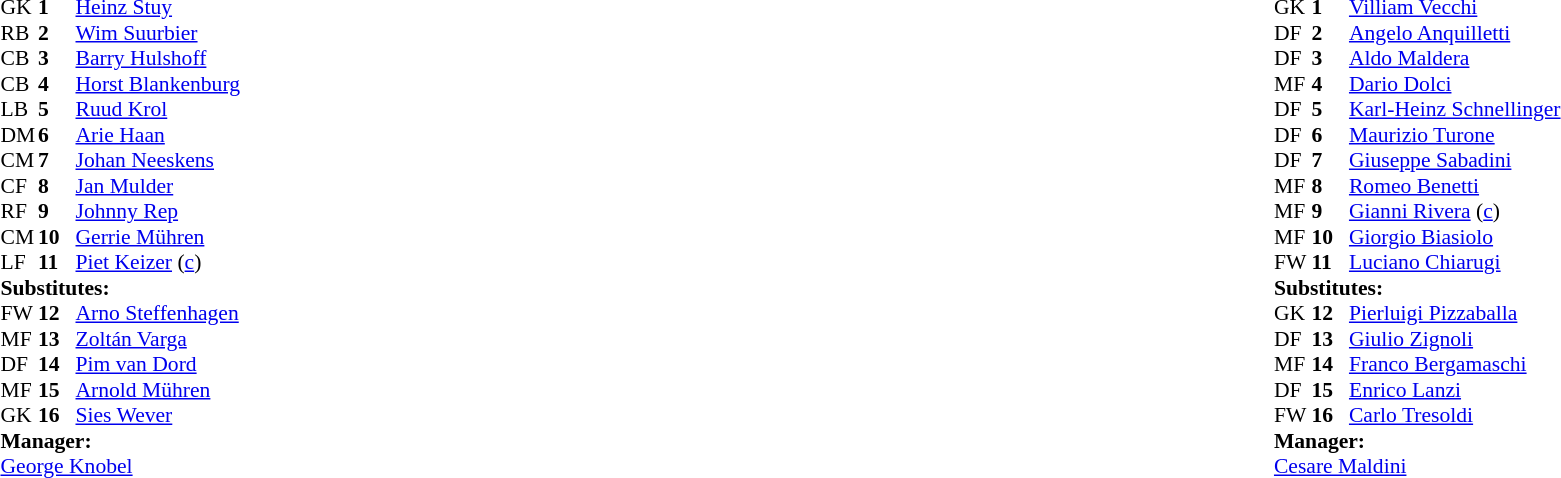<table width="100%">
<tr>
<td valign="top" width="50%"><br><table style="font-size: 90%" cellspacing="0" cellpadding="0">
<tr>
<td colspan="4"></td>
</tr>
<tr>
<th width=25></th>
<th width=25></th>
</tr>
<tr>
<td>GK</td>
<td><strong>1</strong></td>
<td> <a href='#'>Heinz Stuy</a></td>
</tr>
<tr>
<td>RB</td>
<td><strong>2</strong></td>
<td> <a href='#'>Wim Suurbier</a></td>
</tr>
<tr>
<td>CB</td>
<td><strong>3</strong></td>
<td> <a href='#'>Barry Hulshoff</a></td>
</tr>
<tr>
<td>CB</td>
<td><strong>4</strong></td>
<td> <a href='#'>Horst Blankenburg</a></td>
</tr>
<tr>
<td>LB</td>
<td><strong>5</strong></td>
<td> <a href='#'>Ruud Krol</a></td>
</tr>
<tr>
<td>DM</td>
<td><strong>6</strong></td>
<td> <a href='#'>Arie Haan</a></td>
</tr>
<tr>
<td>CM</td>
<td><strong>7</strong></td>
<td> <a href='#'>Johan Neeskens</a></td>
</tr>
<tr>
<td>CF</td>
<td><strong>8</strong></td>
<td> <a href='#'>Jan Mulder</a></td>
</tr>
<tr>
<td>RF</td>
<td><strong>9</strong></td>
<td> <a href='#'>Johnny Rep</a></td>
</tr>
<tr>
<td>CM</td>
<td><strong>10</strong></td>
<td> <a href='#'>Gerrie Mühren</a></td>
</tr>
<tr>
<td>LF</td>
<td><strong>11</strong></td>
<td> <a href='#'>Piet Keizer</a> (<a href='#'>c</a>)</td>
</tr>
<tr>
<td colspan=3><strong>Substitutes:</strong></td>
</tr>
<tr>
<td>FW</td>
<td><strong>12</strong></td>
<td> <a href='#'>Arno Steffenhagen</a></td>
</tr>
<tr>
<td>MF</td>
<td><strong>13</strong></td>
<td> <a href='#'>Zoltán Varga</a></td>
</tr>
<tr>
<td>DF</td>
<td><strong>14</strong></td>
<td> <a href='#'>Pim van Dord</a></td>
</tr>
<tr>
<td>MF</td>
<td><strong>15</strong></td>
<td> <a href='#'>Arnold Mühren</a></td>
</tr>
<tr>
<td>GK</td>
<td><strong>16</strong></td>
<td> <a href='#'>Sies Wever</a></td>
</tr>
<tr>
<td colspan=3><strong>Manager:</strong></td>
</tr>
<tr>
<td colspan=4> <a href='#'>George Knobel</a></td>
</tr>
</table>
</td>
<td valign="top" width="50%"><br><table style="font-size:90%" cellspacing="0" cellpadding="0" align=center>
<tr>
<td colspan=4></td>
</tr>
<tr>
<th width=25></th>
<th width=25></th>
</tr>
<tr>
<th width=25></th>
<th width=25></th>
</tr>
<tr>
<td>GK</td>
<td><strong>1</strong></td>
<td> <a href='#'>Villiam Vecchi</a></td>
</tr>
<tr>
<td>DF</td>
<td><strong>2</strong></td>
<td> <a href='#'>Angelo Anquilletti</a></td>
</tr>
<tr>
<td>DF</td>
<td><strong>3</strong></td>
<td> <a href='#'>Aldo Maldera</a></td>
</tr>
<tr>
<td>MF</td>
<td><strong>4</strong></td>
<td> <a href='#'>Dario Dolci</a></td>
</tr>
<tr>
<td>DF</td>
<td><strong>5</strong></td>
<td> <a href='#'>Karl-Heinz Schnellinger</a></td>
</tr>
<tr>
<td>DF</td>
<td><strong>6</strong></td>
<td> <a href='#'>Maurizio Turone</a></td>
</tr>
<tr>
<td>DF</td>
<td><strong>7</strong></td>
<td> <a href='#'>Giuseppe Sabadini</a></td>
</tr>
<tr>
<td>MF</td>
<td><strong>8</strong></td>
<td> <a href='#'>Romeo Benetti</a></td>
</tr>
<tr>
<td>MF</td>
<td><strong>9</strong></td>
<td> <a href='#'>Gianni Rivera</a>  (<a href='#'>c</a>)</td>
</tr>
<tr>
<td>MF</td>
<td><strong>10</strong></td>
<td> <a href='#'>Giorgio Biasiolo</a></td>
<td></td>
<td></td>
</tr>
<tr>
<td>FW</td>
<td><strong>11</strong></td>
<td> <a href='#'>Luciano Chiarugi</a></td>
</tr>
<tr>
<td colspan=3><strong>Substitutes:</strong></td>
</tr>
<tr>
<td>GK</td>
<td><strong>12</strong></td>
<td> <a href='#'>Pierluigi Pizzaballa</a></td>
</tr>
<tr>
<td>DF</td>
<td><strong>13</strong></td>
<td> <a href='#'>Giulio Zignoli</a></td>
</tr>
<tr>
<td>MF</td>
<td><strong>14</strong></td>
<td> <a href='#'>Franco Bergamaschi</a></td>
</tr>
<tr>
<td>DF</td>
<td><strong>15</strong></td>
<td> <a href='#'>Enrico Lanzi</a></td>
</tr>
<tr>
<td>FW</td>
<td><strong>16</strong></td>
<td> <a href='#'>Carlo Tresoldi</a></td>
<td></td>
<td></td>
</tr>
<tr>
<td colspan=3><strong>Manager:</strong></td>
</tr>
<tr>
<td colspan=4> <a href='#'>Cesare Maldini</a></td>
</tr>
</table>
</td>
</tr>
</table>
